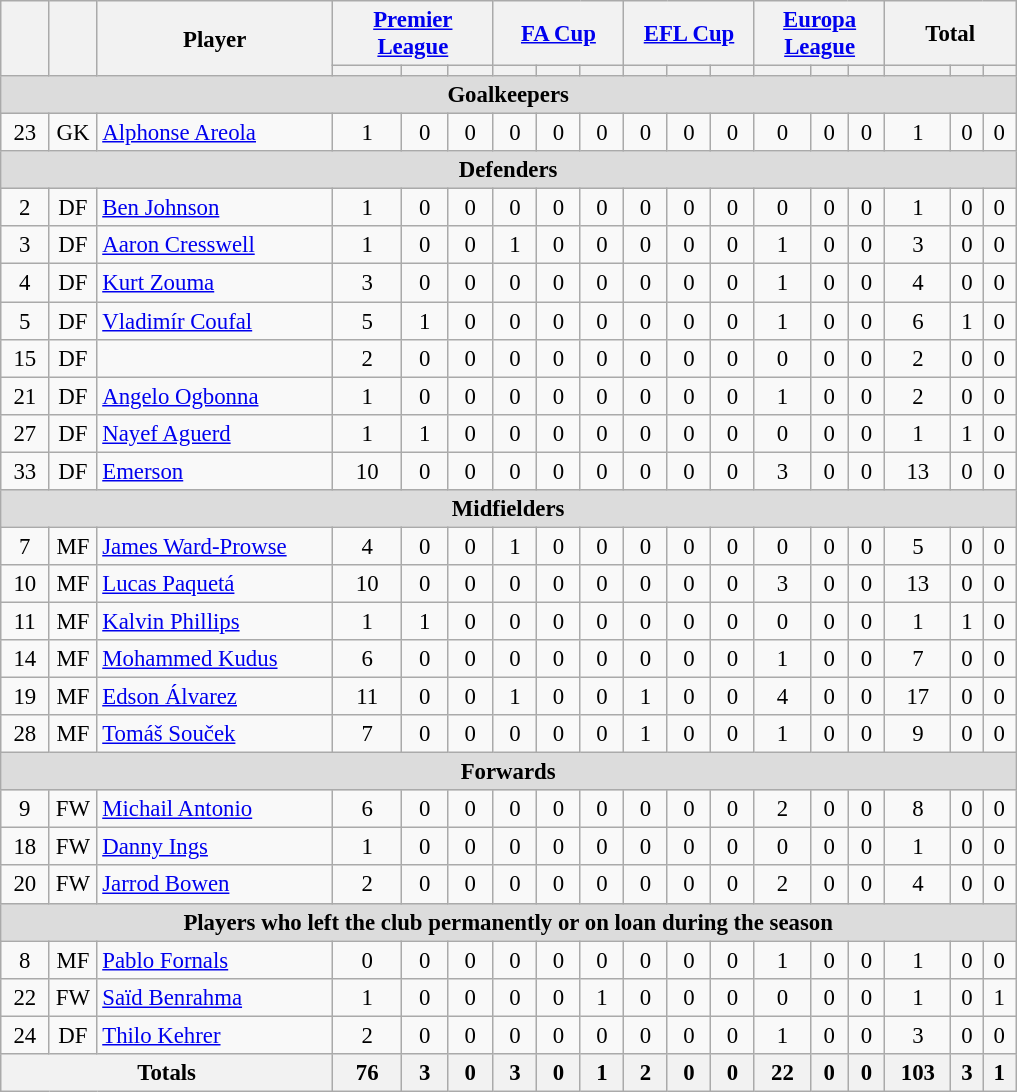<table class="wikitable sortable" style="font-size: 95%; text-align: center;">
<tr>
<th rowspan="2" style="width:25px;"></th>
<th rowspan="2" style="width:25px;"></th>
<th rowspan="2" style="width:150px;">Player</th>
<th colspan="3" style="width:100px;"><a href='#'>Premier League</a></th>
<th colspan="3" style="width:80px;"><a href='#'>FA Cup</a></th>
<th colspan="3" style="width:80px;"><a href='#'>EFL Cup</a></th>
<th colspan="3" style="width:80px;"><a href='#'>Europa League</a></th>
<th colspan="3" style="width:80px;"><strong>Total</strong></th>
</tr>
<tr>
<th></th>
<th></th>
<th></th>
<th></th>
<th></th>
<th></th>
<th></th>
<th></th>
<th></th>
<th></th>
<th></th>
<th></th>
<th></th>
<th></th>
<th></th>
</tr>
<tr>
<th colspan="19" style=background:#dcdcdc; text-align:center>Goalkeepers</th>
</tr>
<tr>
<td>23</td>
<td>GK</td>
<td align="left"> <a href='#'>Alphonse Areola</a></td>
<td>1</td>
<td>0</td>
<td>0</td>
<td>0</td>
<td>0</td>
<td>0</td>
<td>0</td>
<td>0</td>
<td>0</td>
<td>0</td>
<td>0</td>
<td>0</td>
<td>1</td>
<td>0</td>
<td>0</td>
</tr>
<tr>
<th colspan="19" style=background:#dcdcdc; text-align:center>Defenders</th>
</tr>
<tr>
<td>2</td>
<td>DF</td>
<td align="left"> <a href='#'>Ben Johnson</a></td>
<td>1</td>
<td>0</td>
<td>0</td>
<td>0</td>
<td>0</td>
<td>0</td>
<td>0</td>
<td>0</td>
<td>0</td>
<td>0</td>
<td>0</td>
<td>0</td>
<td>1</td>
<td>0</td>
<td>0</td>
</tr>
<tr>
<td>3</td>
<td>DF</td>
<td align="left"> <a href='#'>Aaron Cresswell</a></td>
<td>1</td>
<td>0</td>
<td>0</td>
<td>1</td>
<td>0</td>
<td>0</td>
<td>0</td>
<td>0</td>
<td>0</td>
<td>1</td>
<td>0</td>
<td>0</td>
<td>3</td>
<td>0</td>
<td>0</td>
</tr>
<tr>
<td>4</td>
<td>DF</td>
<td align="left"> <a href='#'>Kurt Zouma</a></td>
<td>3</td>
<td>0</td>
<td>0</td>
<td>0</td>
<td>0</td>
<td>0</td>
<td>0</td>
<td>0</td>
<td>0</td>
<td>1</td>
<td>0</td>
<td>0</td>
<td>4</td>
<td>0</td>
<td>0</td>
</tr>
<tr>
<td>5</td>
<td>DF</td>
<td align="left"> <a href='#'>Vladimír Coufal</a></td>
<td>5</td>
<td>1</td>
<td>0</td>
<td>0</td>
<td>0</td>
<td>0</td>
<td>0</td>
<td>0</td>
<td>0</td>
<td>1</td>
<td>0</td>
<td>0</td>
<td>6</td>
<td>1</td>
<td>0</td>
</tr>
<tr>
<td>15</td>
<td>DF</td>
<td align="left"></td>
<td>2</td>
<td>0</td>
<td>0</td>
<td>0</td>
<td>0</td>
<td>0</td>
<td>0</td>
<td>0</td>
<td>0</td>
<td>0</td>
<td>0</td>
<td>0</td>
<td>2</td>
<td>0</td>
<td>0</td>
</tr>
<tr>
<td>21</td>
<td>DF</td>
<td align="left"> <a href='#'>Angelo Ogbonna</a></td>
<td>1</td>
<td>0</td>
<td>0</td>
<td>0</td>
<td>0</td>
<td>0</td>
<td>0</td>
<td>0</td>
<td>0</td>
<td>1</td>
<td>0</td>
<td>0</td>
<td>2</td>
<td>0</td>
<td>0</td>
</tr>
<tr>
<td>27</td>
<td>DF</td>
<td align="left"> <a href='#'>Nayef Aguerd</a></td>
<td>1</td>
<td>1</td>
<td>0</td>
<td>0</td>
<td>0</td>
<td>0</td>
<td>0</td>
<td>0</td>
<td>0</td>
<td>0</td>
<td>0</td>
<td>0</td>
<td>1</td>
<td>1</td>
<td>0</td>
</tr>
<tr>
<td>33</td>
<td>DF</td>
<td align="left"> <a href='#'>Emerson</a></td>
<td>10</td>
<td>0</td>
<td>0</td>
<td>0</td>
<td>0</td>
<td>0</td>
<td>0</td>
<td>0</td>
<td>0</td>
<td>3</td>
<td>0</td>
<td>0</td>
<td>13</td>
<td>0</td>
<td>0</td>
</tr>
<tr>
<th colspan="19" style=background:#dcdcdc; text-align:center>Midfielders</th>
</tr>
<tr>
<td>7</td>
<td>MF</td>
<td align="left"> <a href='#'>James Ward-Prowse</a></td>
<td>4</td>
<td>0</td>
<td>0</td>
<td>1</td>
<td>0</td>
<td>0</td>
<td>0</td>
<td>0</td>
<td>0</td>
<td>0</td>
<td>0</td>
<td>0</td>
<td>5</td>
<td>0</td>
<td>0</td>
</tr>
<tr>
<td>10</td>
<td>MF</td>
<td align="left"> <a href='#'>Lucas Paquetá</a></td>
<td>10</td>
<td>0</td>
<td>0</td>
<td>0</td>
<td>0</td>
<td>0</td>
<td>0</td>
<td>0</td>
<td>0</td>
<td>3</td>
<td>0</td>
<td>0</td>
<td>13</td>
<td>0</td>
<td>0</td>
</tr>
<tr>
<td>11</td>
<td>MF</td>
<td align="left"> <a href='#'>Kalvin Phillips</a></td>
<td>1</td>
<td>1</td>
<td>0</td>
<td>0</td>
<td>0</td>
<td>0</td>
<td>0</td>
<td>0</td>
<td>0</td>
<td>0</td>
<td>0</td>
<td>0</td>
<td>1</td>
<td>1</td>
<td>0</td>
</tr>
<tr>
<td>14</td>
<td>MF</td>
<td align="left"> <a href='#'>Mohammed Kudus</a></td>
<td>6</td>
<td>0</td>
<td>0</td>
<td>0</td>
<td>0</td>
<td>0</td>
<td>0</td>
<td>0</td>
<td>0</td>
<td>1</td>
<td>0</td>
<td>0</td>
<td>7</td>
<td>0</td>
<td>0</td>
</tr>
<tr>
<td>19</td>
<td>MF</td>
<td align="left"> <a href='#'>Edson Álvarez</a></td>
<td>11</td>
<td>0</td>
<td>0</td>
<td>1</td>
<td>0</td>
<td>0</td>
<td>1</td>
<td>0</td>
<td>0</td>
<td>4</td>
<td>0</td>
<td>0</td>
<td>17</td>
<td>0</td>
<td>0</td>
</tr>
<tr>
<td>28</td>
<td>MF</td>
<td align="left"> <a href='#'>Tomáš Souček</a></td>
<td>7</td>
<td>0</td>
<td>0</td>
<td>0</td>
<td>0</td>
<td>0</td>
<td>1</td>
<td>0</td>
<td>0</td>
<td>1</td>
<td>0</td>
<td>0</td>
<td>9</td>
<td>0</td>
<td>0</td>
</tr>
<tr>
<th colspan="19" style=background:#dcdcdc; text-align:center>Forwards</th>
</tr>
<tr>
<td>9</td>
<td>FW</td>
<td align="left"> <a href='#'>Michail Antonio</a></td>
<td>6</td>
<td>0</td>
<td>0</td>
<td>0</td>
<td>0</td>
<td>0</td>
<td>0</td>
<td>0</td>
<td>0</td>
<td>2</td>
<td>0</td>
<td>0</td>
<td>8</td>
<td>0</td>
<td>0</td>
</tr>
<tr>
<td>18</td>
<td>FW</td>
<td align="left"> <a href='#'>Danny Ings</a></td>
<td>1</td>
<td>0</td>
<td>0</td>
<td>0</td>
<td>0</td>
<td>0</td>
<td>0</td>
<td>0</td>
<td>0</td>
<td>0</td>
<td>0</td>
<td>0</td>
<td>1</td>
<td>0</td>
<td>0</td>
</tr>
<tr>
<td>20</td>
<td>FW</td>
<td align="left"> <a href='#'>Jarrod Bowen</a></td>
<td>2</td>
<td>0</td>
<td>0</td>
<td>0</td>
<td>0</td>
<td>0</td>
<td>0</td>
<td>0</td>
<td>0</td>
<td>2</td>
<td>0</td>
<td>0</td>
<td>4</td>
<td>0</td>
<td>0</td>
</tr>
<tr>
<th colspan=19 style=background:#dcdcdc; text-align:center>Players who left the club permanently or on loan during the season</th>
</tr>
<tr>
<td>8</td>
<td>MF</td>
<td align="left"> <a href='#'>Pablo Fornals</a></td>
<td>0</td>
<td>0</td>
<td>0</td>
<td>0</td>
<td>0</td>
<td>0</td>
<td>0</td>
<td>0</td>
<td>0</td>
<td>1</td>
<td>0</td>
<td>0</td>
<td>1</td>
<td>0</td>
<td>0</td>
</tr>
<tr>
<td>22</td>
<td>FW</td>
<td align="left"> <a href='#'>Saïd Benrahma</a></td>
<td>1</td>
<td>0</td>
<td>0</td>
<td>0</td>
<td>0</td>
<td>1</td>
<td>0</td>
<td>0</td>
<td>0</td>
<td>0</td>
<td>0</td>
<td>0</td>
<td>1</td>
<td>0</td>
<td>1</td>
</tr>
<tr>
<td>24</td>
<td>DF</td>
<td align="left"> <a href='#'>Thilo Kehrer</a></td>
<td>2</td>
<td>0</td>
<td>0</td>
<td>0</td>
<td>0</td>
<td>0</td>
<td>0</td>
<td>0</td>
<td>0</td>
<td>1</td>
<td>0</td>
<td>0</td>
<td>3</td>
<td>0</td>
<td>0</td>
</tr>
<tr>
<th colspan=3><strong>Totals</strong></th>
<th>76</th>
<th>3</th>
<th>0</th>
<th>3</th>
<th>0</th>
<th>1</th>
<th>2</th>
<th>0</th>
<th>0</th>
<th>22</th>
<th>0</th>
<th>0</th>
<th>103</th>
<th>3</th>
<th>1</th>
</tr>
</table>
